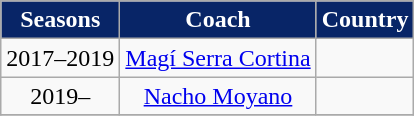<table class="wikitable" style="text-align: center;">
<tr>
<th style="color:#FFFFFF; background:#082567">Seasons</th>
<th style="color:#FFFFFF; background:#082567">Coach</th>
<th style="color:#FFFFFF; background:#082567">Country</th>
</tr>
<tr>
<td style="text-align: center">2017–2019</td>
<td style="text-align: center"><a href='#'>Magí Serra Cortina</a></td>
<td style="text-align: center"></td>
</tr>
<tr>
<td style="text-align: center">2019–</td>
<td style="text-align: center"><a href='#'>Nacho Moyano</a></td>
<td style="text-align: center"></td>
</tr>
<tr>
</tr>
</table>
